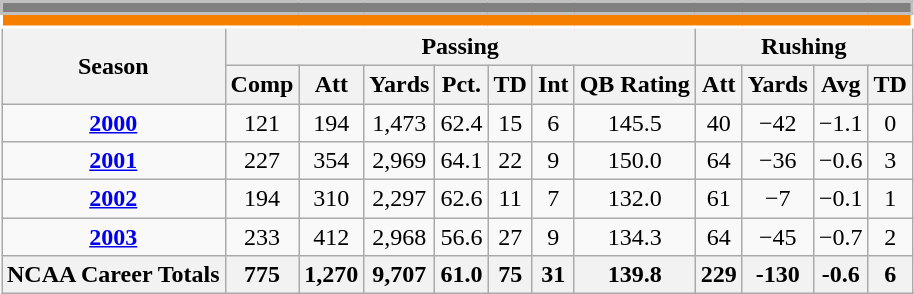<table class=wikitable style="text-align:center;">
<tr>
<td ! colspan="12" style="background:gray; border:2px solid silver; color:white;"></td>
</tr>
<tr>
<td ! colspan="12" style="background: #F77F00; border: 2px solid white; color:white;"></td>
</tr>
<tr>
<th rowspan=2>Season</th>
<th colspan=7>Passing</th>
<th colspan=4>Rushing</th>
</tr>
<tr>
<th>Comp</th>
<th>Att</th>
<th>Yards</th>
<th>Pct.</th>
<th>TD</th>
<th>Int</th>
<th>QB Rating</th>
<th>Att</th>
<th>Yards</th>
<th>Avg</th>
<th>TD</th>
</tr>
<tr>
<td><strong><a href='#'>2000</a></strong></td>
<td>121</td>
<td>194</td>
<td>1,473</td>
<td>62.4</td>
<td>15</td>
<td>6</td>
<td>145.5</td>
<td>40</td>
<td>−42</td>
<td>−1.1</td>
<td>0</td>
</tr>
<tr>
<td><strong><a href='#'>2001</a></strong></td>
<td>227</td>
<td>354</td>
<td>2,969</td>
<td>64.1</td>
<td>22</td>
<td>9</td>
<td>150.0</td>
<td>64</td>
<td>−36</td>
<td>−0.6</td>
<td>3</td>
</tr>
<tr>
<td><strong><a href='#'>2002</a></strong></td>
<td>194</td>
<td>310</td>
<td>2,297</td>
<td>62.6</td>
<td>11</td>
<td>7</td>
<td>132.0</td>
<td>61</td>
<td>−7</td>
<td>−0.1</td>
<td>1</td>
</tr>
<tr>
<td><strong><a href='#'>2003</a></strong></td>
<td>233</td>
<td>412</td>
<td>2,968</td>
<td>56.6</td>
<td>27</td>
<td>9</td>
<td>134.3</td>
<td>64</td>
<td>−45</td>
<td>−0.7</td>
<td>2</td>
</tr>
<tr>
<th>NCAA Career Totals</th>
<th>775</th>
<th>1,270</th>
<th>9,707</th>
<th>61.0</th>
<th>75</th>
<th>31</th>
<th>139.8</th>
<th>229</th>
<th>-130</th>
<th>-0.6</th>
<th>6</th>
</tr>
</table>
